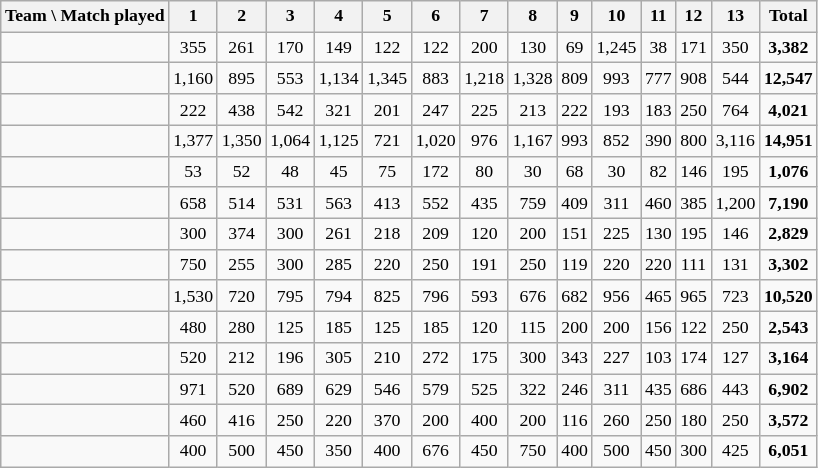<table class="wikitable sortable" style="font-size: 74%; text-align:center;">
<tr>
<th>Team \ Match played</th>
<th align=center>1</th>
<th align=center>2</th>
<th align=center>3</th>
<th align=center>4</th>
<th align=center>5</th>
<th align=center>6</th>
<th align=center>7</th>
<th align=center>8</th>
<th align=center>9</th>
<th align=center>10</th>
<th align=center>11</th>
<th align=center>12</th>
<th align=center>13</th>
<th align=center>Total</th>
</tr>
<tr align=center>
<td align=left></td>
<td>355</td>
<td>261</td>
<td>170</td>
<td>149</td>
<td>122</td>
<td>122</td>
<td>200</td>
<td>130</td>
<td>69</td>
<td>1,245</td>
<td>38</td>
<td>171</td>
<td>350</td>
<td><strong>3,382</strong></td>
</tr>
<tr align=center>
<td align=left></td>
<td>1,160</td>
<td>895</td>
<td>553</td>
<td>1,134</td>
<td>1,345</td>
<td>883</td>
<td>1,218</td>
<td>1,328</td>
<td>809</td>
<td>993</td>
<td>777</td>
<td>908</td>
<td>544</td>
<td><strong>12,547</strong></td>
</tr>
<tr align=center>
<td align=left></td>
<td>222</td>
<td>438</td>
<td>542</td>
<td>321</td>
<td>201</td>
<td>247</td>
<td>225</td>
<td>213</td>
<td>222</td>
<td>193</td>
<td>183</td>
<td>250</td>
<td>764</td>
<td><strong>4,021</strong></td>
</tr>
<tr align=center>
<td align=left></td>
<td>1,377</td>
<td>1,350</td>
<td>1,064</td>
<td>1,125</td>
<td>721</td>
<td>1,020</td>
<td>976</td>
<td>1,167</td>
<td>993</td>
<td>852</td>
<td>390</td>
<td>800</td>
<td>3,116</td>
<td><strong>14,951</strong></td>
</tr>
<tr align=center>
<td align=left></td>
<td>53</td>
<td>52</td>
<td>48</td>
<td>45</td>
<td>75</td>
<td>172</td>
<td>80</td>
<td>30</td>
<td>68</td>
<td>30</td>
<td>82</td>
<td>146</td>
<td>195</td>
<td><strong>1,076</strong></td>
</tr>
<tr align=center>
<td align=left></td>
<td>658</td>
<td>514</td>
<td>531</td>
<td>563</td>
<td>413</td>
<td>552</td>
<td>435</td>
<td>759</td>
<td>409</td>
<td>311</td>
<td>460</td>
<td>385</td>
<td>1,200</td>
<td><strong>7,190</strong></td>
</tr>
<tr align=center>
<td align=left></td>
<td>300</td>
<td>374</td>
<td>300</td>
<td>261</td>
<td>218</td>
<td>209</td>
<td>120</td>
<td>200</td>
<td>151</td>
<td>225</td>
<td>130</td>
<td>195</td>
<td>146</td>
<td><strong>2,829</strong></td>
</tr>
<tr align=center>
<td align=left></td>
<td>750</td>
<td>255</td>
<td>300</td>
<td>285</td>
<td>220</td>
<td>250</td>
<td>191</td>
<td>250</td>
<td>119</td>
<td>220</td>
<td>220</td>
<td>111</td>
<td>131</td>
<td><strong>3,302</strong></td>
</tr>
<tr align=center>
<td align=left></td>
<td>1,530</td>
<td>720</td>
<td>795</td>
<td>794</td>
<td>825</td>
<td>796</td>
<td>593</td>
<td>676</td>
<td>682</td>
<td>956</td>
<td>465</td>
<td>965</td>
<td>723</td>
<td><strong>10,520</strong></td>
</tr>
<tr align=center>
<td align=left></td>
<td>480</td>
<td>280</td>
<td>125</td>
<td>185</td>
<td>125</td>
<td>185</td>
<td>120</td>
<td>115</td>
<td>200</td>
<td>200</td>
<td>156</td>
<td>122</td>
<td>250</td>
<td><strong>2,543</strong></td>
</tr>
<tr align=center>
<td align=left></td>
<td>520</td>
<td>212</td>
<td>196</td>
<td>305</td>
<td>210</td>
<td>272</td>
<td>175</td>
<td>300</td>
<td>343</td>
<td>227</td>
<td>103</td>
<td>174</td>
<td>127</td>
<td><strong>3,164</strong></td>
</tr>
<tr align=center>
<td align=left></td>
<td>971</td>
<td>520</td>
<td>689</td>
<td>629</td>
<td>546</td>
<td>579</td>
<td>525</td>
<td>322</td>
<td>246</td>
<td>311</td>
<td>435</td>
<td>686</td>
<td>443</td>
<td><strong>6,902</strong></td>
</tr>
<tr align=center>
<td align=left></td>
<td>460</td>
<td>416</td>
<td>250</td>
<td>220</td>
<td>370</td>
<td>200</td>
<td>400</td>
<td>200</td>
<td>116</td>
<td>260</td>
<td>250</td>
<td>180</td>
<td>250</td>
<td><strong>3,572</strong></td>
</tr>
<tr align=center>
<td align=left></td>
<td>400</td>
<td>500</td>
<td>450</td>
<td>350</td>
<td>400</td>
<td>676</td>
<td>450</td>
<td>750</td>
<td>400</td>
<td>500</td>
<td>450</td>
<td>300</td>
<td>425</td>
<td><strong>6,051</strong></td>
</tr>
</table>
